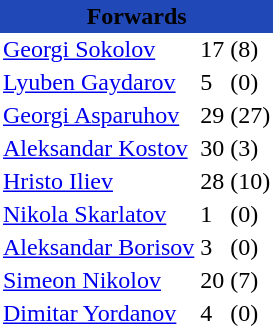<table class="toccolours" border="0" cellpadding="2" cellspacing="0" align="left" style="margin:0.5em;">
<tr>
<th colspan="4" align="center" bgcolor="#2049B7"><span>Forwards</span></th>
</tr>
<tr>
<td> <a href='#'>Georgi Sokolov</a></td>
<td>17</td>
<td>(8)</td>
</tr>
<tr>
<td> <a href='#'>Lyuben Gaydarov</a></td>
<td>5</td>
<td>(0)</td>
</tr>
<tr>
<td> <a href='#'>Georgi Asparuhov</a></td>
<td>29</td>
<td>(27)</td>
</tr>
<tr>
<td> <a href='#'>Aleksandar Kostov</a></td>
<td>30</td>
<td>(3)</td>
</tr>
<tr>
<td> <a href='#'>Hristo Iliev</a></td>
<td>28</td>
<td>(10)</td>
</tr>
<tr>
<td> <a href='#'>Nikola Skarlatov</a></td>
<td>1</td>
<td>(0)</td>
</tr>
<tr>
<td> <a href='#'>Aleksandar Borisov</a></td>
<td>3</td>
<td>(0)</td>
</tr>
<tr>
<td> <a href='#'>Simeon Nikolov</a></td>
<td>20</td>
<td>(7)</td>
</tr>
<tr>
<td> <a href='#'>Dimitar Yordanov</a></td>
<td>4</td>
<td>(0)</td>
</tr>
<tr>
</tr>
</table>
